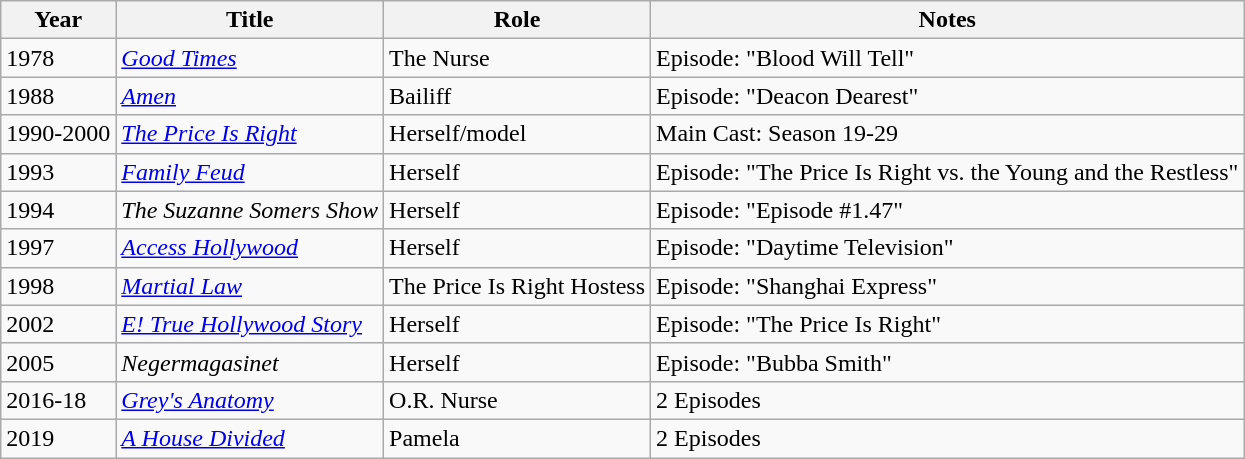<table class="wikitable sortable">
<tr>
<th>Year</th>
<th>Title</th>
<th>Role</th>
<th class="unsortable">Notes</th>
</tr>
<tr>
<td>1978</td>
<td><em><a href='#'>Good Times</a></em></td>
<td>The Nurse</td>
<td>Episode: "Blood Will Tell"</td>
</tr>
<tr>
<td>1988</td>
<td><em><a href='#'>Amen</a></em></td>
<td>Bailiff</td>
<td>Episode: "Deacon Dearest"</td>
</tr>
<tr>
<td>1990-2000</td>
<td><em><a href='#'>The Price Is Right</a></em></td>
<td>Herself/model</td>
<td>Main Cast: Season 19-29</td>
</tr>
<tr>
<td>1993</td>
<td><em><a href='#'>Family Feud</a></em></td>
<td>Herself</td>
<td>Episode: "The Price Is Right vs. the Young and the Restless"</td>
</tr>
<tr>
<td>1994</td>
<td><em>The Suzanne Somers Show</em></td>
<td>Herself</td>
<td>Episode: "Episode #1.47"</td>
</tr>
<tr>
<td>1997</td>
<td><em><a href='#'>Access Hollywood</a></em></td>
<td>Herself</td>
<td>Episode: "Daytime Television"</td>
</tr>
<tr>
<td>1998</td>
<td><em><a href='#'>Martial Law</a></em></td>
<td>The Price Is Right Hostess</td>
<td>Episode: "Shanghai Express"</td>
</tr>
<tr>
<td>2002</td>
<td><em><a href='#'>E! True Hollywood Story</a></em></td>
<td>Herself</td>
<td>Episode: "The Price Is Right"</td>
</tr>
<tr>
<td>2005</td>
<td><em>Negermagasinet</em></td>
<td>Herself</td>
<td>Episode: "Bubba Smith"</td>
</tr>
<tr>
<td>2016-18</td>
<td><em><a href='#'>Grey's Anatomy</a></em></td>
<td>O.R. Nurse</td>
<td>2 Episodes</td>
</tr>
<tr>
<td>2019</td>
<td><em><a href='#'>A House Divided</a></em></td>
<td>Pamela</td>
<td>2 Episodes</td>
</tr>
</table>
